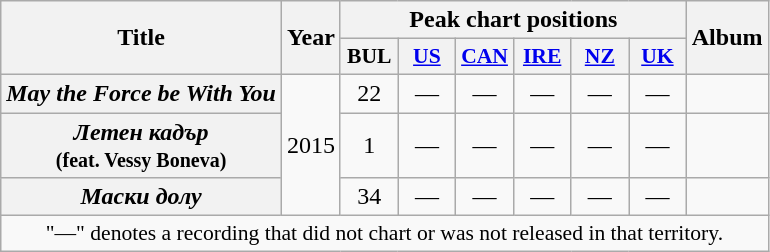<table class="wikitable plainrowheaders" style="text-align:center;">
<tr>
<th scope="col" rowspan="2">Title</th>
<th scope="col" rowspan="2">Year</th>
<th scope="col" colspan="6">Peak chart positions</th>
<th scope="col" rowspan="2">Album</th>
</tr>
<tr>
<th scope="col" style="width:2.2em;font-size:90%;">BUL</th>
<th scope="col" style="width:2.2em;font-size:90%;"><a href='#'>US</a></th>
<th scope="col" style="width:2.2em; font-size:90%;"><a href='#'>CAN</a></th>
<th scope="col" style="width:2.2em;font-size:90%;"><a href='#'>IRE</a></th>
<th scope="col" style="width:2.2em;font-size:90%;"><a href='#'>NZ</a></th>
<th scope="col" style="width:2.2em;font-size:90%;"><a href='#'>UK</a></th>
</tr>
<tr>
<th scope="row"><em> May the Force be With You</em><br></th>
<td rowspan="3">2015</td>
<td>22</td>
<td>—</td>
<td>—</td>
<td>—</td>
<td>—</td>
<td>—</td>
<td></td>
</tr>
<tr>
<th scope="row"><em>Летен кадър</em><br><small>(feat. Vessy Boneva)</small></th>
<td>1</td>
<td>—</td>
<td>—</td>
<td>—</td>
<td>—</td>
<td>—</td>
<td></td>
</tr>
<tr>
<th scope="row"><em>Маски долу</em><br></th>
<td>34</td>
<td>—</td>
<td>—</td>
<td>—</td>
<td>—</td>
<td>—</td>
<td></td>
</tr>
<tr>
<td colspan="13" style="font-size:90%">"—" denotes a recording that did not chart or was not released in that territory.</td>
</tr>
</table>
